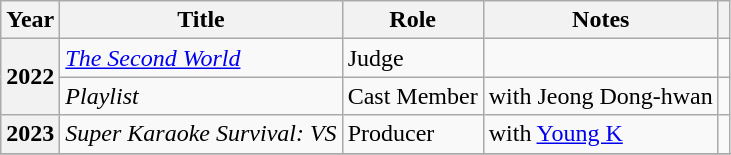<table class="wikitable  plainrowheaders">
<tr>
<th scope="col">Year</th>
<th scope="col">Title</th>
<th scope="col">Role</th>
<th>Notes</th>
<th scope="col" class="unsortable"></th>
</tr>
<tr>
<th scope="row" rowspan=2>2022</th>
<td><em><a href='#'>The Second World</a></em></td>
<td>Judge</td>
<td></td>
<td style="text-align:center"></td>
</tr>
<tr>
<td><em>Playlist</em></td>
<td>Cast Member</td>
<td>with Jeong Dong-hwan</td>
<td style="text-align:center"></td>
</tr>
<tr>
<th scope="row">2023</th>
<td><em>Super Karaoke Survival: VS</em></td>
<td>Producer</td>
<td>with <a href='#'>Young K</a></td>
<td style="text-align:center"></td>
</tr>
<tr>
</tr>
</table>
